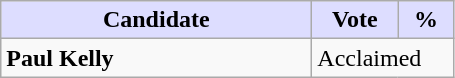<table class="wikitable">
<tr>
<th style="background:#ddf; width:200px;">Candidate</th>
<th style="background:#ddf; width:50px;">Vote</th>
<th style="background:#ddf; width:30px;">%</th>
</tr>
<tr>
<td><strong>Paul Kelly</strong></td>
<td colspan="2">Acclaimed</td>
</tr>
</table>
